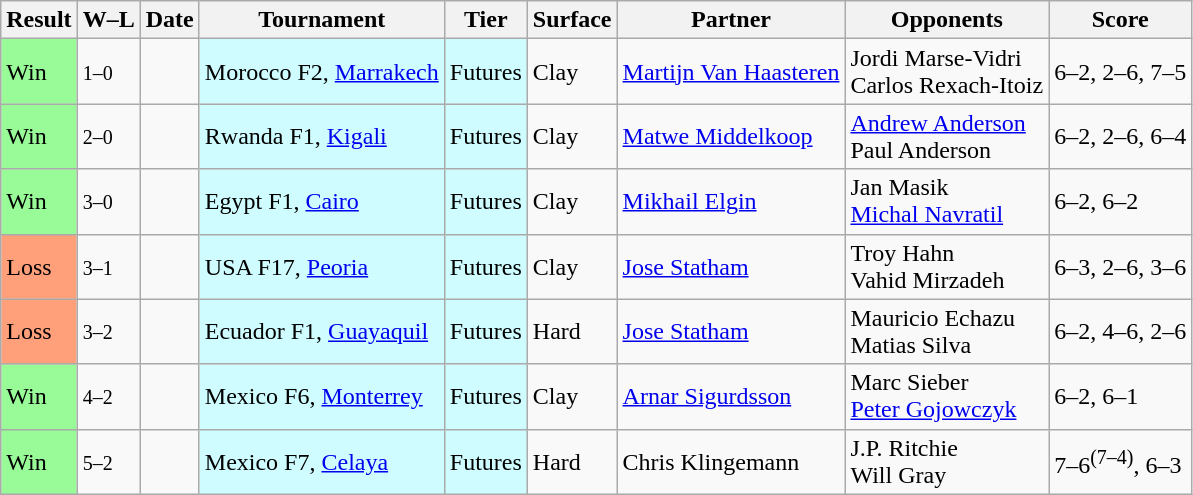<table class="sortable wikitable">
<tr>
<th>Result</th>
<th class="unsortable">W–L</th>
<th>Date</th>
<th>Tournament</th>
<th>Tier</th>
<th>Surface</th>
<th>Partner</th>
<th>Opponents</th>
<th class="unsortable">Score</th>
</tr>
<tr>
<td bgcolor=98FB98>Win</td>
<td><small>1–0</small></td>
<td></td>
<td style="background:#cffcff;">Morocco F2, <a href='#'>Marrakech</a></td>
<td style="background:#cffcff;">Futures</td>
<td>Clay</td>
<td> <a href='#'>Martijn Van Haasteren</a></td>
<td> Jordi Marse-Vidri <br>  Carlos Rexach-Itoiz</td>
<td>6–2, 2–6, 7–5</td>
</tr>
<tr>
<td bgcolor=98FB98>Win</td>
<td><small>2–0</small></td>
<td></td>
<td style="background:#cffcff;">Rwanda F1, <a href='#'>Kigali</a></td>
<td style="background:#cffcff;">Futures</td>
<td>Clay</td>
<td> <a href='#'>Matwe Middelkoop</a></td>
<td> <a href='#'>Andrew Anderson</a> <br>  Paul Anderson</td>
<td>6–2, 2–6, 6–4</td>
</tr>
<tr>
<td bgcolor=98FB98>Win</td>
<td><small>3–0</small></td>
<td></td>
<td style="background:#cffcff;">Egypt F1, <a href='#'>Cairo</a></td>
<td style="background:#cffcff;">Futures</td>
<td>Clay</td>
<td> <a href='#'>Mikhail Elgin</a></td>
<td> Jan Masik <br>  <a href='#'>Michal Navratil</a></td>
<td>6–2, 6–2</td>
</tr>
<tr>
<td bgcolor=FFA07A>Loss</td>
<td><small>3–1</small></td>
<td></td>
<td style="background:#cffcff;">USA F17, <a href='#'>Peoria</a></td>
<td style="background:#cffcff;">Futures</td>
<td>Clay</td>
<td> <a href='#'>Jose Statham</a></td>
<td> Troy Hahn <br>  Vahid Mirzadeh</td>
<td>6–3, 2–6, 3–6</td>
</tr>
<tr>
<td bgcolor=FFA07A>Loss</td>
<td><small>3–2</small></td>
<td></td>
<td style="background:#cffcff;">Ecuador F1, <a href='#'>Guayaquil</a></td>
<td style="background:#cffcff;">Futures</td>
<td>Hard</td>
<td> <a href='#'>Jose Statham</a></td>
<td> Mauricio Echazu <br>  Matias Silva</td>
<td>6–2, 4–6, 2–6</td>
</tr>
<tr>
<td bgcolor=98FB98>Win</td>
<td><small>4–2</small></td>
<td></td>
<td style="background:#cffcff;">Mexico F6, <a href='#'>Monterrey</a></td>
<td style="background:#cffcff;">Futures</td>
<td>Clay</td>
<td> <a href='#'>Arnar Sigurdsson</a></td>
<td> Marc Sieber <br>  <a href='#'>Peter Gojowczyk</a></td>
<td>6–2, 6–1</td>
</tr>
<tr>
<td bgcolor=98FB98>Win</td>
<td><small>5–2</small></td>
<td></td>
<td style="background:#cffcff;">Mexico F7, <a href='#'>Celaya</a></td>
<td style="background:#cffcff;">Futures</td>
<td>Hard</td>
<td> Chris Klingemann</td>
<td> J.P. Ritchie <br>  Will Gray</td>
<td>7–6<sup>(7–4)</sup>, 6–3</td>
</tr>
</table>
